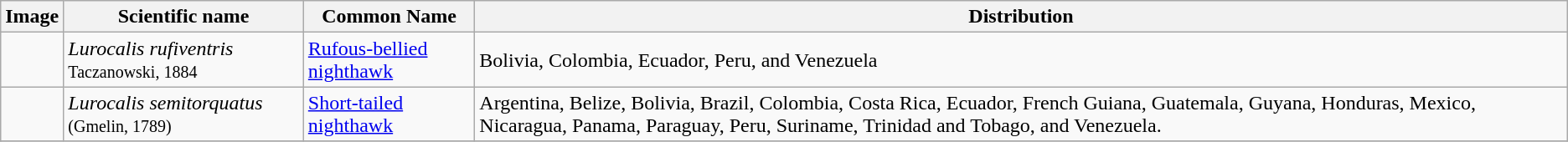<table class="wikitable">
<tr>
<th>Image</th>
<th>Scientific name</th>
<th>Common Name</th>
<th>Distribution</th>
</tr>
<tr>
<td></td>
<td><em>Lurocalis rufiventris</em> <small>Taczanowski, 1884</small></td>
<td><a href='#'>Rufous-bellied nighthawk</a></td>
<td>Bolivia, Colombia, Ecuador, Peru, and Venezuela</td>
</tr>
<tr>
<td></td>
<td><em>Lurocalis semitorquatus</em> <small>(Gmelin, 1789)</small></td>
<td><a href='#'>Short-tailed nighthawk</a></td>
<td>Argentina, Belize, Bolivia, Brazil, Colombia, Costa Rica, Ecuador, French Guiana, Guatemala, Guyana, Honduras, Mexico, Nicaragua, Panama, Paraguay, Peru, Suriname, Trinidad and Tobago, and Venezuela.</td>
</tr>
<tr>
</tr>
</table>
